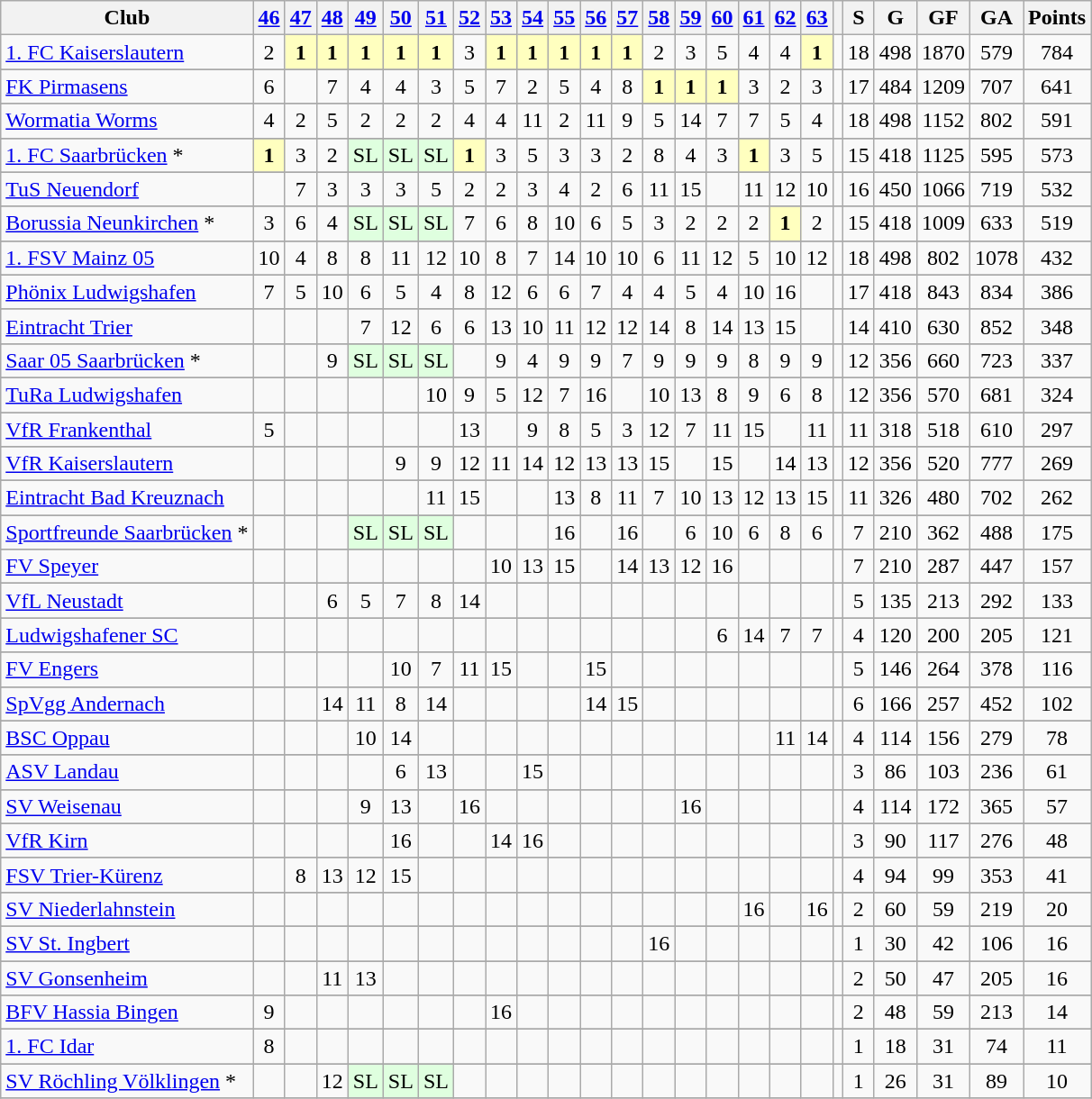<table class="wikitable">
<tr>
<th>Club</th>
<th><a href='#'>46</a></th>
<th><a href='#'>47</a></th>
<th><a href='#'>48</a></th>
<th><a href='#'>49</a></th>
<th><a href='#'>50</a></th>
<th><a href='#'>51</a></th>
<th><a href='#'>52</a></th>
<th><a href='#'>53</a></th>
<th><a href='#'>54</a></th>
<th><a href='#'>55</a></th>
<th><a href='#'>56</a></th>
<th><a href='#'>57</a></th>
<th><a href='#'>58</a></th>
<th><a href='#'>59</a></th>
<th><a href='#'>60</a></th>
<th><a href='#'>61</a></th>
<th><a href='#'>62</a></th>
<th><a href='#'>63</a></th>
<th></th>
<th>S</th>
<th>G</th>
<th>GF</th>
<th>GA</th>
<th>Points</th>
</tr>
<tr align="center">
<td align="left"><a href='#'>1. FC Kaiserslautern</a></td>
<td>2</td>
<td bgcolor="#ffffbf"><strong>1</strong></td>
<td bgcolor="#ffffbf"><strong>1</strong></td>
<td bgcolor="#ffffbf"><strong>1</strong></td>
<td bgcolor="#ffffbf"><strong>1</strong></td>
<td bgcolor="#ffffbf"><strong>1</strong></td>
<td>3</td>
<td bgcolor="#ffffbf"><strong>1</strong></td>
<td bgcolor="#ffffbf"><strong>1</strong></td>
<td bgcolor="#ffffbf"><strong>1</strong></td>
<td bgcolor="#ffffbf"><strong>1</strong></td>
<td bgcolor="#ffffbf"><strong>1</strong></td>
<td>2</td>
<td>3</td>
<td>5</td>
<td>4</td>
<td>4</td>
<td bgcolor="#ffffbf"><strong>1</strong></td>
<td></td>
<td>18</td>
<td>498</td>
<td>1870</td>
<td>579</td>
<td>784</td>
</tr>
<tr>
</tr>
<tr align="center">
<td align="left"><a href='#'>FK Pirmasens</a></td>
<td>6</td>
<td></td>
<td>7</td>
<td>4</td>
<td>4</td>
<td>3</td>
<td>5</td>
<td>7</td>
<td>2</td>
<td>5</td>
<td>4</td>
<td>8</td>
<td bgcolor="#ffffbf"><strong>1</strong></td>
<td bgcolor="#ffffbf"><strong>1</strong></td>
<td bgcolor="#ffffbf"><strong>1</strong></td>
<td>3</td>
<td>2</td>
<td>3</td>
<td></td>
<td>17</td>
<td>484</td>
<td>1209</td>
<td>707</td>
<td>641</td>
</tr>
<tr>
</tr>
<tr align="center">
<td align="left"><a href='#'>Wormatia Worms</a></td>
<td>4</td>
<td>2</td>
<td>5</td>
<td>2</td>
<td>2</td>
<td>2</td>
<td>4</td>
<td>4</td>
<td>11</td>
<td>2</td>
<td>11</td>
<td>9</td>
<td>5</td>
<td>14</td>
<td>7</td>
<td>7</td>
<td>5</td>
<td>4</td>
<td></td>
<td>18</td>
<td>498</td>
<td>1152</td>
<td>802</td>
<td>591</td>
</tr>
<tr>
</tr>
<tr align="center">
<td align="left"><a href='#'>1. FC Saarbrücken</a> *</td>
<td bgcolor="#ffffbf"><strong>1</strong></td>
<td>3</td>
<td>2</td>
<td bgcolor="#dfffdf">SL</td>
<td bgcolor="#dfffdf">SL</td>
<td bgcolor="#dfffdf">SL</td>
<td bgcolor="#ffffbf"><strong>1</strong></td>
<td>3</td>
<td>5</td>
<td>3</td>
<td>3</td>
<td>2</td>
<td>8</td>
<td>4</td>
<td>3</td>
<td bgcolor="#ffffbf"><strong>1</strong></td>
<td>3</td>
<td>5</td>
<td></td>
<td>15</td>
<td>418</td>
<td>1125</td>
<td>595</td>
<td>573</td>
</tr>
<tr>
</tr>
<tr align="center">
<td align="left"><a href='#'>TuS Neuendorf</a></td>
<td></td>
<td>7</td>
<td>3</td>
<td>3</td>
<td>3</td>
<td>5</td>
<td>2</td>
<td>2</td>
<td>3</td>
<td>4</td>
<td>2</td>
<td>6</td>
<td>11</td>
<td>15</td>
<td></td>
<td>11</td>
<td>12</td>
<td>10</td>
<td></td>
<td>16</td>
<td>450</td>
<td>1066</td>
<td>719</td>
<td>532</td>
</tr>
<tr>
</tr>
<tr align="center">
<td align="left"><a href='#'>Borussia Neunkirchen</a> *</td>
<td>3</td>
<td>6</td>
<td>4</td>
<td bgcolor="#dfffdf">SL</td>
<td bgcolor="#dfffdf">SL</td>
<td bgcolor="#dfffdf">SL</td>
<td>7</td>
<td>6</td>
<td>8</td>
<td>10</td>
<td>6</td>
<td>5</td>
<td>3</td>
<td>2</td>
<td>2</td>
<td>2</td>
<td bgcolor="#ffffbf"><strong>1</strong></td>
<td>2</td>
<td></td>
<td>15</td>
<td>418</td>
<td>1009</td>
<td>633</td>
<td>519</td>
</tr>
<tr>
</tr>
<tr align="center">
<td align="left"><a href='#'>1. FSV Mainz 05</a></td>
<td>10</td>
<td>4</td>
<td>8</td>
<td>8</td>
<td>11</td>
<td>12</td>
<td>10</td>
<td>8</td>
<td>7</td>
<td>14</td>
<td>10</td>
<td>10</td>
<td>6</td>
<td>11</td>
<td>12</td>
<td>5</td>
<td>10</td>
<td>12</td>
<td></td>
<td>18</td>
<td>498</td>
<td>802</td>
<td>1078</td>
<td>432</td>
</tr>
<tr>
</tr>
<tr align="center">
<td align="left"><a href='#'>Phönix Ludwigshafen</a></td>
<td>7</td>
<td>5</td>
<td>10</td>
<td>6</td>
<td>5</td>
<td>4</td>
<td>8</td>
<td>12</td>
<td>6</td>
<td>6</td>
<td>7</td>
<td>4</td>
<td>4</td>
<td>5</td>
<td>4</td>
<td>10</td>
<td>16</td>
<td></td>
<td></td>
<td>17</td>
<td>418</td>
<td>843</td>
<td>834</td>
<td>386</td>
</tr>
<tr>
</tr>
<tr align="center">
<td align="left"><a href='#'>Eintracht Trier</a></td>
<td></td>
<td></td>
<td></td>
<td>7</td>
<td>12</td>
<td>6</td>
<td>6</td>
<td>13</td>
<td>10</td>
<td>11</td>
<td>12</td>
<td>12</td>
<td>14</td>
<td>8</td>
<td>14</td>
<td>13</td>
<td>15</td>
<td></td>
<td></td>
<td>14</td>
<td>410</td>
<td>630</td>
<td>852</td>
<td>348</td>
</tr>
<tr>
</tr>
<tr align="center">
<td align="left"><a href='#'>Saar 05 Saarbrücken</a> *</td>
<td></td>
<td></td>
<td>9</td>
<td bgcolor="#dfffdf">SL</td>
<td bgcolor="#dfffdf">SL</td>
<td bgcolor="#dfffdf">SL</td>
<td></td>
<td>9</td>
<td>4</td>
<td>9</td>
<td>9</td>
<td>7</td>
<td>9</td>
<td>9</td>
<td>9</td>
<td>8</td>
<td>9</td>
<td>9</td>
<td></td>
<td>12</td>
<td>356</td>
<td>660</td>
<td>723</td>
<td>337</td>
</tr>
<tr>
</tr>
<tr align="center">
<td align="left"><a href='#'>TuRa Ludwigshafen</a></td>
<td></td>
<td></td>
<td></td>
<td></td>
<td></td>
<td>10</td>
<td>9</td>
<td>5</td>
<td>12</td>
<td>7</td>
<td>16</td>
<td></td>
<td>10</td>
<td>13</td>
<td>8</td>
<td>9</td>
<td>6</td>
<td>8</td>
<td></td>
<td>12</td>
<td>356</td>
<td>570</td>
<td>681</td>
<td>324</td>
</tr>
<tr>
</tr>
<tr align="center">
<td align="left"><a href='#'>VfR Frankenthal</a></td>
<td>5</td>
<td></td>
<td></td>
<td></td>
<td></td>
<td></td>
<td>13</td>
<td></td>
<td>9</td>
<td>8</td>
<td>5</td>
<td>3</td>
<td>12</td>
<td>7</td>
<td>11</td>
<td>15</td>
<td></td>
<td>11</td>
<td></td>
<td>11</td>
<td>318</td>
<td>518</td>
<td>610</td>
<td>297</td>
</tr>
<tr>
</tr>
<tr align="center">
<td align="left"><a href='#'>VfR Kaiserslautern</a></td>
<td></td>
<td></td>
<td></td>
<td></td>
<td>9</td>
<td>9</td>
<td>12</td>
<td>11</td>
<td>14</td>
<td>12</td>
<td>13</td>
<td>13</td>
<td>15</td>
<td></td>
<td>15</td>
<td></td>
<td>14</td>
<td>13</td>
<td></td>
<td>12</td>
<td>356</td>
<td>520</td>
<td>777</td>
<td>269</td>
</tr>
<tr>
</tr>
<tr align="center">
<td align="left"><a href='#'>Eintracht Bad Kreuznach</a></td>
<td></td>
<td></td>
<td></td>
<td></td>
<td></td>
<td>11</td>
<td>15</td>
<td></td>
<td></td>
<td>13</td>
<td>8</td>
<td>11</td>
<td>7</td>
<td>10</td>
<td>13</td>
<td>12</td>
<td>13</td>
<td>15</td>
<td></td>
<td>11</td>
<td>326</td>
<td>480</td>
<td>702</td>
<td>262</td>
</tr>
<tr>
</tr>
<tr align="center">
<td align="left"><a href='#'>Sportfreunde Saarbrücken</a> *</td>
<td></td>
<td></td>
<td></td>
<td bgcolor="#dfffdf">SL</td>
<td bgcolor="#dfffdf">SL</td>
<td bgcolor="#dfffdf">SL</td>
<td></td>
<td></td>
<td></td>
<td>16</td>
<td></td>
<td>16</td>
<td></td>
<td>6</td>
<td>10</td>
<td>6</td>
<td>8</td>
<td>6</td>
<td></td>
<td>7</td>
<td>210</td>
<td>362</td>
<td>488</td>
<td>175</td>
</tr>
<tr>
</tr>
<tr align="center">
<td align="left"><a href='#'>FV Speyer</a></td>
<td></td>
<td></td>
<td></td>
<td></td>
<td></td>
<td></td>
<td></td>
<td>10</td>
<td>13</td>
<td>15</td>
<td></td>
<td>14</td>
<td>13</td>
<td>12</td>
<td>16</td>
<td></td>
<td></td>
<td></td>
<td></td>
<td>7</td>
<td>210</td>
<td>287</td>
<td>447</td>
<td>157</td>
</tr>
<tr>
</tr>
<tr align="center">
<td align="left"><a href='#'>VfL Neustadt</a></td>
<td></td>
<td></td>
<td>6</td>
<td>5</td>
<td>7</td>
<td>8</td>
<td>14</td>
<td></td>
<td></td>
<td></td>
<td></td>
<td></td>
<td></td>
<td></td>
<td></td>
<td></td>
<td></td>
<td></td>
<td></td>
<td>5</td>
<td>135</td>
<td>213</td>
<td>292</td>
<td>133</td>
</tr>
<tr>
</tr>
<tr align="center">
<td align="left"><a href='#'>Ludwigshafener SC</a></td>
<td></td>
<td></td>
<td></td>
<td></td>
<td></td>
<td></td>
<td></td>
<td></td>
<td></td>
<td></td>
<td></td>
<td></td>
<td></td>
<td></td>
<td>6</td>
<td>14</td>
<td>7</td>
<td>7</td>
<td></td>
<td>4</td>
<td>120</td>
<td>200</td>
<td>205</td>
<td>121</td>
</tr>
<tr>
</tr>
<tr align="center">
<td align="left"><a href='#'>FV Engers</a></td>
<td></td>
<td></td>
<td></td>
<td></td>
<td>10</td>
<td>7</td>
<td>11</td>
<td>15</td>
<td></td>
<td></td>
<td>15</td>
<td></td>
<td></td>
<td></td>
<td></td>
<td></td>
<td></td>
<td></td>
<td></td>
<td>5</td>
<td>146</td>
<td>264</td>
<td>378</td>
<td>116</td>
</tr>
<tr>
</tr>
<tr align="center">
<td align="left"><a href='#'>SpVgg Andernach</a></td>
<td></td>
<td></td>
<td>14</td>
<td>11</td>
<td>8</td>
<td>14</td>
<td></td>
<td></td>
<td></td>
<td></td>
<td>14</td>
<td>15</td>
<td></td>
<td></td>
<td></td>
<td></td>
<td></td>
<td></td>
<td></td>
<td>6</td>
<td>166</td>
<td>257</td>
<td>452</td>
<td>102</td>
</tr>
<tr>
</tr>
<tr align="center">
<td align="left"><a href='#'>BSC Oppau</a></td>
<td></td>
<td></td>
<td></td>
<td>10</td>
<td>14</td>
<td></td>
<td></td>
<td></td>
<td></td>
<td></td>
<td></td>
<td></td>
<td></td>
<td></td>
<td></td>
<td></td>
<td>11</td>
<td>14</td>
<td></td>
<td>4</td>
<td>114</td>
<td>156</td>
<td>279</td>
<td>78</td>
</tr>
<tr>
</tr>
<tr align="center">
<td align="left"><a href='#'>ASV Landau</a></td>
<td></td>
<td></td>
<td></td>
<td></td>
<td>6</td>
<td>13</td>
<td></td>
<td></td>
<td>15</td>
<td></td>
<td></td>
<td></td>
<td></td>
<td></td>
<td></td>
<td></td>
<td></td>
<td></td>
<td></td>
<td>3</td>
<td>86</td>
<td>103</td>
<td>236</td>
<td>61</td>
</tr>
<tr>
</tr>
<tr align="center">
<td align="left"><a href='#'>SV Weisenau</a></td>
<td></td>
<td></td>
<td></td>
<td>9</td>
<td>13</td>
<td></td>
<td>16</td>
<td></td>
<td></td>
<td></td>
<td></td>
<td></td>
<td></td>
<td>16</td>
<td></td>
<td></td>
<td></td>
<td></td>
<td></td>
<td>4</td>
<td>114</td>
<td>172</td>
<td>365</td>
<td>57</td>
</tr>
<tr>
</tr>
<tr align="center">
<td align="left"><a href='#'>VfR Kirn</a></td>
<td></td>
<td></td>
<td></td>
<td></td>
<td>16</td>
<td></td>
<td></td>
<td>14</td>
<td>16</td>
<td></td>
<td></td>
<td></td>
<td></td>
<td></td>
<td></td>
<td></td>
<td></td>
<td></td>
<td></td>
<td>3</td>
<td>90</td>
<td>117</td>
<td>276</td>
<td>48</td>
</tr>
<tr>
</tr>
<tr align="center">
<td align="left"><a href='#'>FSV Trier-Kürenz</a></td>
<td></td>
<td>8</td>
<td>13</td>
<td>12</td>
<td>15</td>
<td></td>
<td></td>
<td></td>
<td></td>
<td></td>
<td></td>
<td></td>
<td></td>
<td></td>
<td></td>
<td></td>
<td></td>
<td></td>
<td></td>
<td>4</td>
<td>94</td>
<td>99</td>
<td>353</td>
<td>41</td>
</tr>
<tr>
</tr>
<tr align="center">
<td align="left"><a href='#'>SV Niederlahnstein</a></td>
<td></td>
<td></td>
<td></td>
<td></td>
<td></td>
<td></td>
<td></td>
<td></td>
<td></td>
<td></td>
<td></td>
<td></td>
<td></td>
<td></td>
<td></td>
<td>16</td>
<td></td>
<td>16</td>
<td></td>
<td>2</td>
<td>60</td>
<td>59</td>
<td>219</td>
<td>20</td>
</tr>
<tr>
</tr>
<tr align="center">
<td align="left"><a href='#'>SV St. Ingbert</a></td>
<td></td>
<td></td>
<td></td>
<td></td>
<td></td>
<td></td>
<td></td>
<td></td>
<td></td>
<td></td>
<td></td>
<td></td>
<td>16</td>
<td></td>
<td></td>
<td></td>
<td></td>
<td></td>
<td></td>
<td>1</td>
<td>30</td>
<td>42</td>
<td>106</td>
<td>16</td>
</tr>
<tr>
</tr>
<tr align="center">
<td align="left"><a href='#'>SV Gonsenheim</a></td>
<td></td>
<td></td>
<td>11</td>
<td>13</td>
<td></td>
<td></td>
<td></td>
<td></td>
<td></td>
<td></td>
<td></td>
<td></td>
<td></td>
<td></td>
<td></td>
<td></td>
<td></td>
<td></td>
<td></td>
<td>2</td>
<td>50</td>
<td>47</td>
<td>205</td>
<td>16</td>
</tr>
<tr>
</tr>
<tr align="center">
<td align="left"><a href='#'>BFV Hassia Bingen</a></td>
<td>9</td>
<td></td>
<td></td>
<td></td>
<td></td>
<td></td>
<td></td>
<td>16</td>
<td></td>
<td></td>
<td></td>
<td></td>
<td></td>
<td></td>
<td></td>
<td></td>
<td></td>
<td></td>
<td></td>
<td>2</td>
<td>48</td>
<td>59</td>
<td>213</td>
<td>14</td>
</tr>
<tr>
</tr>
<tr align="center">
<td align="left"><a href='#'>1. FC Idar</a></td>
<td>8</td>
<td></td>
<td></td>
<td></td>
<td></td>
<td></td>
<td></td>
<td></td>
<td></td>
<td></td>
<td></td>
<td></td>
<td></td>
<td></td>
<td></td>
<td></td>
<td></td>
<td></td>
<td></td>
<td>1</td>
<td>18</td>
<td>31</td>
<td>74</td>
<td>11</td>
</tr>
<tr>
</tr>
<tr align="center">
<td align="left"><a href='#'>SV Röchling Völklingen</a> *</td>
<td></td>
<td></td>
<td>12</td>
<td bgcolor="#dfffdf">SL</td>
<td bgcolor="#dfffdf">SL</td>
<td bgcolor="#dfffdf">SL</td>
<td></td>
<td></td>
<td></td>
<td></td>
<td></td>
<td></td>
<td></td>
<td></td>
<td></td>
<td></td>
<td></td>
<td></td>
<td></td>
<td>1</td>
<td>26</td>
<td>31</td>
<td>89</td>
<td>10</td>
</tr>
<tr>
</tr>
</table>
